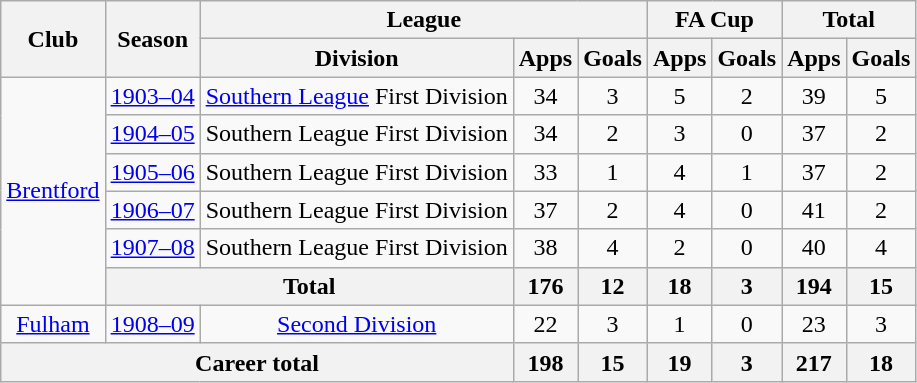<table class="wikitable" style="text-align: center;">
<tr>
<th rowspan="2">Club</th>
<th rowspan="2">Season</th>
<th colspan="3">League</th>
<th colspan="2">FA Cup</th>
<th colspan="2">Total</th>
</tr>
<tr>
<th>Division</th>
<th>Apps</th>
<th>Goals</th>
<th>Apps</th>
<th>Goals</th>
<th>Apps</th>
<th>Goals</th>
</tr>
<tr>
<td rowspan="6"><a href='#'>Brentford</a></td>
<td><a href='#'>1903–04</a></td>
<td><a href='#'>Southern League</a> First Division</td>
<td>34</td>
<td>3</td>
<td>5</td>
<td>2</td>
<td>39</td>
<td>5</td>
</tr>
<tr>
<td><a href='#'>1904–05</a></td>
<td>Southern League First Division</td>
<td>34</td>
<td>2</td>
<td>3</td>
<td>0</td>
<td>37</td>
<td>2</td>
</tr>
<tr>
<td><a href='#'>1905–06</a></td>
<td>Southern League First Division</td>
<td>33</td>
<td>1</td>
<td>4</td>
<td>1</td>
<td>37</td>
<td>2</td>
</tr>
<tr>
<td><a href='#'>1906–07</a></td>
<td>Southern League First Division</td>
<td>37</td>
<td>2</td>
<td>4</td>
<td>0</td>
<td>41</td>
<td>2</td>
</tr>
<tr>
<td><a href='#'>1907–08</a></td>
<td>Southern League First Division</td>
<td>38</td>
<td>4</td>
<td>2</td>
<td>0</td>
<td>40</td>
<td>4</td>
</tr>
<tr>
<th colspan="2">Total</th>
<th>176</th>
<th>12</th>
<th>18</th>
<th>3</th>
<th>194</th>
<th>15</th>
</tr>
<tr>
<td><a href='#'>Fulham</a></td>
<td><a href='#'>1908–09</a></td>
<td><a href='#'>Second Division</a></td>
<td>22</td>
<td>3</td>
<td>1</td>
<td>0</td>
<td>23</td>
<td>3</td>
</tr>
<tr>
<th colspan="3">Career total</th>
<th>198</th>
<th>15</th>
<th>19</th>
<th>3</th>
<th>217</th>
<th>18</th>
</tr>
</table>
